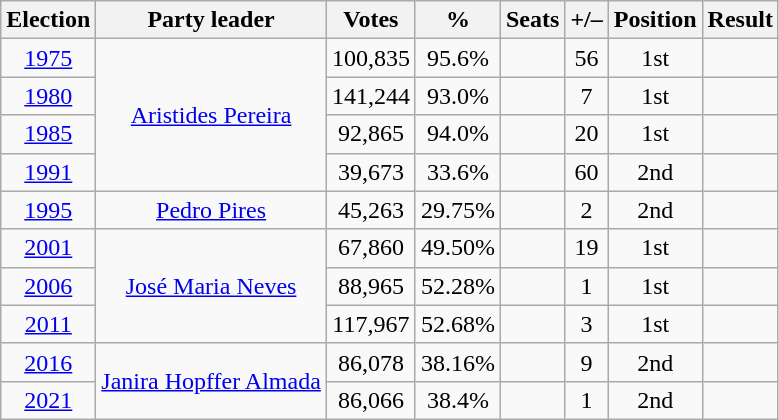<table class=wikitable style=text-align:center>
<tr>
<th>Election</th>
<th>Party leader</th>
<th>Votes</th>
<th>%</th>
<th>Seats</th>
<th>+/–</th>
<th>Position</th>
<th>Result</th>
</tr>
<tr>
<td><a href='#'>1975</a></td>
<td rowspan=4><a href='#'>Aristides Pereira</a></td>
<td>100,835</td>
<td>95.6%</td>
<td></td>
<td> 56</td>
<td> 1st</td>
<td></td>
</tr>
<tr>
<td><a href='#'>1980</a></td>
<td>141,244</td>
<td>93.0%</td>
<td></td>
<td> 7</td>
<td> 1st</td>
<td></td>
</tr>
<tr>
<td><a href='#'>1985</a></td>
<td>92,865</td>
<td>94.0%</td>
<td></td>
<td> 20</td>
<td> 1st</td>
<td></td>
</tr>
<tr>
<td><a href='#'>1991</a></td>
<td>39,673</td>
<td>33.6%</td>
<td></td>
<td> 60</td>
<td> 2nd</td>
<td></td>
</tr>
<tr>
<td><a href='#'>1995</a></td>
<td><a href='#'>Pedro Pires</a></td>
<td>45,263</td>
<td>29.75%</td>
<td></td>
<td> 2</td>
<td> 2nd</td>
<td></td>
</tr>
<tr>
<td><a href='#'>2001</a></td>
<td rowspan=3><a href='#'>José Maria Neves</a></td>
<td>67,860</td>
<td>49.50%</td>
<td></td>
<td> 19</td>
<td> 1st</td>
<td></td>
</tr>
<tr>
<td><a href='#'>2006</a></td>
<td>88,965</td>
<td>52.28%</td>
<td></td>
<td> 1</td>
<td> 1st</td>
<td></td>
</tr>
<tr>
<td><a href='#'>2011</a></td>
<td>117,967</td>
<td>52.68%</td>
<td></td>
<td> 3</td>
<td> 1st</td>
<td></td>
</tr>
<tr>
<td><a href='#'>2016</a></td>
<td rowspan=2><a href='#'>Janira Hopffer Almada</a></td>
<td>86,078</td>
<td>38.16%</td>
<td></td>
<td> 9</td>
<td> 2nd</td>
<td></td>
</tr>
<tr>
<td><a href='#'>2021</a></td>
<td>86,066</td>
<td>38.4%</td>
<td></td>
<td> 1</td>
<td> 2nd</td>
<td></td>
</tr>
</table>
